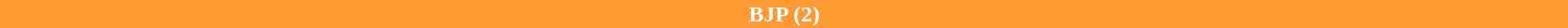<table style="width:88%; text-align:center;">
<tr style="color:white;">
<td style="background:#FF9933; width:7.26%;"><strong>BJP (2)</strong></td>
</tr>
<tr>
</tr>
</table>
